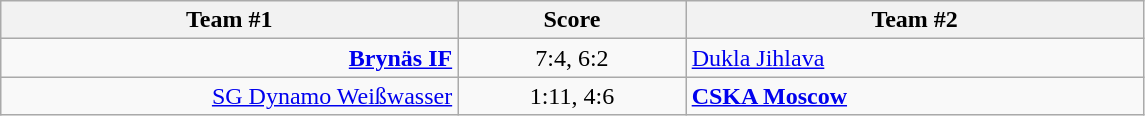<table class="wikitable" style="text-align: center;">
<tr>
<th width=22%>Team #1</th>
<th width=11%>Score</th>
<th width=22%>Team #2</th>
</tr>
<tr>
<td style="text-align: right;"><strong><a href='#'>Brynäs IF</a></strong> </td>
<td>7:4, 6:2</td>
<td style="text-align: left;"> <a href='#'>Dukla Jihlava</a></td>
</tr>
<tr>
<td style="text-align: right;"><a href='#'>SG Dynamo Weißwasser</a> </td>
<td>1:11, 4:6</td>
<td style="text-align: left;"> <strong><a href='#'>CSKA Moscow</a></strong></td>
</tr>
</table>
